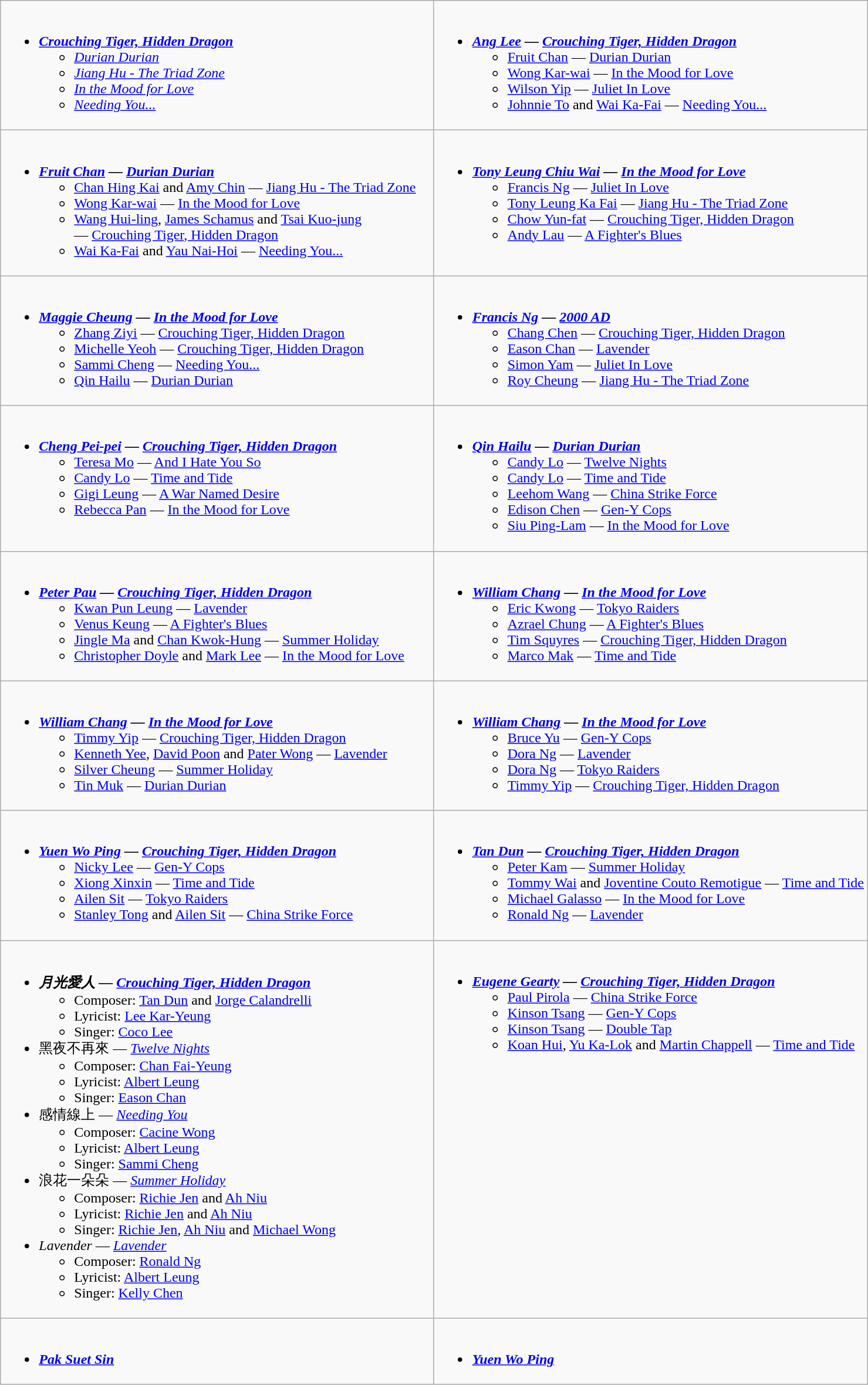<table class=wikitable>
<tr>
<td valign="top" width="50%"><br><ul><li><strong><em><a href='#'>Crouching Tiger, Hidden Dragon</a></em></strong><ul><li><em><a href='#'>Durian Durian</a></em></li><li><em><a href='#'>Jiang Hu - The Triad Zone</a></em></li><li><em><a href='#'>In the Mood for Love</a></em></li><li><em><a href='#'>Needing You...</a></em></li></ul></li></ul></td>
<td valign="top" width="50%"><br><ul><li><strong><em><a href='#'>Ang Lee</a> — <a href='#'>Crouching Tiger, Hidden Dragon</a></em></strong><ul><li><a href='#'>Fruit Chan</a> — <a href='#'>Durian Durian</a></li><li><a href='#'>Wong Kar-wai</a> — <a href='#'>In the Mood for Love</a></li><li><a href='#'>Wilson Yip</a> — <a href='#'>Juliet In Love</a></li><li><a href='#'>Johnnie To</a> and <a href='#'>Wai Ka-Fai</a> — <a href='#'>Needing You...</a></li></ul></li></ul></td>
</tr>
<tr>
<td valign="top" width="50%"><br><ul><li><strong><em><a href='#'>Fruit Chan</a> — <a href='#'>Durian Durian</a></em></strong><ul><li><a href='#'>Chan Hing Kai</a> and <a href='#'>Amy Chin</a> — <a href='#'>Jiang Hu - The Triad Zone</a></li><li><a href='#'>Wong Kar-wai</a> — <a href='#'>In the Mood for Love</a></li><li><a href='#'>Wang Hui-ling</a>, <a href='#'>James Schamus</a> and <a href='#'>Tsai Kuo-jung</a> <br> — <a href='#'>Crouching Tiger, Hidden Dragon</a></li><li><a href='#'>Wai Ka-Fai</a> and <a href='#'>Yau Nai-Hoi</a> — <a href='#'>Needing You...</a></li></ul></li></ul></td>
<td valign="top" width="50%"><br><ul><li><strong><em><a href='#'>Tony Leung Chiu Wai</a> — <a href='#'>In the Mood for Love</a></em></strong><ul><li><a href='#'>Francis Ng</a> — <a href='#'>Juliet In Love</a></li><li><a href='#'>Tony Leung Ka Fai</a> — <a href='#'>Jiang Hu - The Triad Zone</a></li><li><a href='#'>Chow Yun-fat</a> — <a href='#'>Crouching Tiger, Hidden Dragon</a></li><li><a href='#'>Andy Lau</a> — <a href='#'>A Fighter's Blues</a></li></ul></li></ul></td>
</tr>
<tr>
<td valign="top" width="50%"><br><ul><li><strong><em><a href='#'>Maggie Cheung</a> — <a href='#'>In the Mood for Love</a></em></strong><ul><li><a href='#'>Zhang Ziyi</a> — <a href='#'>Crouching Tiger, Hidden Dragon</a></li><li><a href='#'>Michelle Yeoh</a> — <a href='#'>Crouching Tiger, Hidden Dragon</a></li><li><a href='#'>Sammi Cheng</a> — <a href='#'>Needing You...</a></li><li><a href='#'>Qin Hailu</a> — <a href='#'>Durian Durian</a></li></ul></li></ul></td>
<td valign="top" width="50%"><br><ul><li><strong><em><a href='#'>Francis Ng</a> — <a href='#'>2000 AD</a></em></strong><ul><li><a href='#'>Chang Chen</a> — <a href='#'>Crouching Tiger, Hidden Dragon</a></li><li><a href='#'>Eason Chan</a> — <a href='#'>Lavender</a></li><li><a href='#'>Simon Yam</a> — <a href='#'>Juliet In Love</a></li><li><a href='#'>Roy Cheung</a> — <a href='#'>Jiang Hu - The Triad Zone</a></li></ul></li></ul></td>
</tr>
<tr>
<td valign="top" width="50%"><br><ul><li><strong><em><a href='#'>Cheng Pei-pei</a> — <a href='#'>Crouching Tiger, Hidden Dragon</a></em></strong><ul><li><a href='#'>Teresa Mo</a> — <a href='#'>And I Hate You So</a></li><li><a href='#'>Candy Lo</a> — <a href='#'>Time and Tide</a></li><li><a href='#'>Gigi Leung</a> — <a href='#'>A War Named Desire</a></li><li><a href='#'>Rebecca Pan</a> — <a href='#'>In the Mood for Love</a></li></ul></li></ul></td>
<td valign="top" width="50%"><br><ul><li><strong><em><a href='#'>Qin Hailu</a> — <a href='#'>Durian Durian</a></em></strong><ul><li><a href='#'>Candy Lo</a> — <a href='#'>Twelve Nights</a></li><li><a href='#'>Candy Lo</a> — <a href='#'>Time and Tide</a></li><li><a href='#'>Leehom Wang</a> — <a href='#'>China Strike Force</a></li><li><a href='#'>Edison Chen</a> — <a href='#'>Gen-Y Cops</a></li><li><a href='#'>Siu Ping-Lam</a> — <a href='#'>In the Mood for Love</a></li></ul></li></ul></td>
</tr>
<tr>
<td valign="top" width="50%"><br><ul><li><strong><em><a href='#'>Peter Pau</a> — <a href='#'>Crouching Tiger, Hidden Dragon</a></em></strong><ul><li><a href='#'>Kwan Pun Leung</a> — <a href='#'>Lavender</a></li><li><a href='#'>Venus Keung</a> — <a href='#'>A Fighter's Blues</a></li><li><a href='#'>Jingle Ma</a> and <a href='#'>Chan Kwok-Hung</a> — <a href='#'>Summer Holiday</a></li><li><a href='#'>Christopher Doyle</a> and <a href='#'>Mark Lee</a> — <a href='#'>In the Mood for Love</a></li></ul></li></ul></td>
<td valign="top" width="50%"><br><ul><li><strong><em><a href='#'>William Chang</a> — <a href='#'>In the Mood for Love</a></em></strong><ul><li><a href='#'>Eric Kwong</a> — <a href='#'>Tokyo Raiders</a></li><li><a href='#'>Azrael Chung</a> — <a href='#'>A Fighter's Blues</a></li><li><a href='#'>Tim Squyres</a> — <a href='#'>Crouching Tiger, Hidden Dragon</a></li><li><a href='#'>Marco Mak</a> — <a href='#'>Time and Tide</a></li></ul></li></ul></td>
</tr>
<tr>
<td valign="top" width="50%"><br><ul><li><strong><em><a href='#'>William Chang</a> — <a href='#'>In the Mood for Love</a></em></strong><ul><li><a href='#'>Timmy Yip</a> — <a href='#'>Crouching Tiger, Hidden Dragon</a></li><li><a href='#'>Kenneth Yee</a>, <a href='#'>David Poon</a> and <a href='#'>Pater Wong</a> — <a href='#'>Lavender</a></li><li><a href='#'>Silver Cheung</a> — <a href='#'>Summer Holiday</a></li><li><a href='#'>Tin Muk</a> — <a href='#'>Durian Durian</a></li></ul></li></ul></td>
<td valign="top" width="50%"><br><ul><li><strong><em><a href='#'>William Chang</a> — <a href='#'>In the Mood for Love</a></em></strong><ul><li><a href='#'>Bruce Yu</a> — <a href='#'>Gen-Y Cops</a></li><li><a href='#'>Dora Ng</a> — <a href='#'>Lavender</a></li><li><a href='#'>Dora Ng</a> — <a href='#'>Tokyo Raiders</a></li><li><a href='#'>Timmy Yip</a> — <a href='#'>Crouching Tiger, Hidden Dragon</a></li></ul></li></ul></td>
</tr>
<tr>
<td valign="top" width="50%"><br><ul><li><strong><em><a href='#'>Yuen Wo Ping</a> — <a href='#'>Crouching Tiger, Hidden Dragon</a></em></strong><ul><li><a href='#'>Nicky Lee</a> — <a href='#'>Gen-Y Cops</a></li><li><a href='#'>Xiong Xinxin</a> — <a href='#'>Time and Tide</a></li><li><a href='#'>Ailen Sit</a> — <a href='#'>Tokyo Raiders</a></li><li><a href='#'>Stanley Tong</a> and <a href='#'>Ailen Sit</a> — <a href='#'>China Strike Force</a></li></ul></li></ul></td>
<td valign="top" width="50%"><br><ul><li><strong><em><a href='#'>Tan Dun</a> — <a href='#'>Crouching Tiger, Hidden Dragon</a></em></strong><ul><li><a href='#'>Peter Kam</a> — <a href='#'>Summer Holiday</a></li><li><a href='#'>Tommy Wai</a> and <a href='#'>Joventine Couto Remotigue</a> — <a href='#'>Time and Tide</a></li><li><a href='#'>Michael Galasso</a> — <a href='#'>In the Mood for Love</a></li><li><a href='#'>Ronald Ng</a> — <a href='#'>Lavender</a></li></ul></li></ul></td>
</tr>
<tr>
<td valign="top" width="50%"><br><ul><li><strong><em>月光愛人 — <a href='#'>Crouching Tiger, Hidden Dragon</a> </em></strong><ul><li>Composer: <a href='#'>Tan Dun</a> and <a href='#'>Jorge Calandrelli</a></li><li>Lyricist: <a href='#'>Lee Kar-Yeung</a></li><li>Singer: <a href='#'>Coco Lee</a></li></ul></li><li>黑夜不再來 — <em><a href='#'>Twelve Nights</a></em><ul><li>Composer: <a href='#'>Chan Fai-Yeung</a></li><li>Lyricist: <a href='#'>Albert Leung</a></li><li>Singer: <a href='#'>Eason Chan</a></li></ul></li><li>感情線上 — <em><a href='#'>Needing You</a></em><ul><li>Composer: <a href='#'>Cacine Wong</a></li><li>Lyricist: <a href='#'>Albert Leung</a></li><li>Singer: <a href='#'>Sammi Cheng</a></li></ul></li><li>浪花一朵朵 — <em><a href='#'>Summer Holiday</a></em><ul><li>Composer: <a href='#'>Richie Jen</a> and <a href='#'>Ah Niu</a></li><li>Lyricist: <a href='#'>Richie Jen</a> and <a href='#'>Ah Niu</a></li><li>Singer: <a href='#'>Richie Jen</a>, <a href='#'>Ah Niu</a> and <a href='#'>Michael Wong</a></li></ul></li><li><em>Lavender</em> — <em><a href='#'>Lavender</a></em><ul><li>Composer: <a href='#'>Ronald Ng</a></li><li>Lyricist: <a href='#'>Albert Leung</a></li><li>Singer: <a href='#'>Kelly Chen</a></li></ul></li></ul></td>
<td valign="top" width="50%"><br><ul><li><strong><em><a href='#'>Eugene Gearty</a> — <a href='#'>Crouching Tiger, Hidden Dragon</a></em></strong><ul><li><a href='#'>Paul Pirola</a> — <a href='#'>China Strike Force</a></li><li><a href='#'>Kinson Tsang</a> — <a href='#'>Gen-Y Cops</a></li><li><a href='#'>Kinson Tsang</a> — <a href='#'>Double Tap</a></li><li><a href='#'>Koan Hui</a>, <a href='#'>Yu Ka-Lok</a> and <a href='#'>Martin Chappell</a> — <a href='#'>Time and Tide</a></li></ul></li></ul></td>
</tr>
<tr>
<td valign="top" width="50%"><br><ul><li><strong><em><a href='#'>Pak Suet Sin</a></em></strong></li></ul></td>
<td valign="top" width="50%"><br><ul><li><strong><em><a href='#'>Yuen Wo Ping</a></em></strong></li></ul></td>
</tr>
</table>
